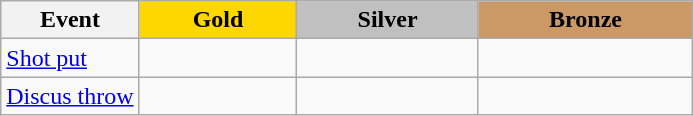<table class=wikitable style="font-size:100%">
<tr>
<th rowspan="1" width="20%">Event</th>
<th rowspan="1" style="background:gold;">Gold</th>
<th colspan="1" style="background:silver;">Silver</th>
<th colspan="1" style="background:#CC9966;">Bronze</th>
</tr>
<tr>
<td><a href='#'>Shot put</a><br></td>
<td></td>
<td></td>
<td></td>
</tr>
<tr>
<td><a href='#'>Discus throw</a><br></td>
<td></td>
<td></td>
<td></td>
</tr>
</table>
